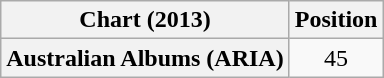<table class="wikitable plainrowheaders" style="text-align:center">
<tr>
<th scope="col">Chart (2013)</th>
<th scope="col">Position</th>
</tr>
<tr>
<th scope="row">Australian Albums (ARIA)</th>
<td>45</td>
</tr>
</table>
